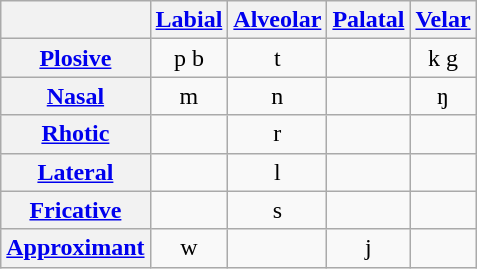<table class="wikitable" style="text-align:center">
<tr>
<th></th>
<th><a href='#'>Labial</a></th>
<th><a href='#'>Alveolar</a></th>
<th><a href='#'>Palatal</a></th>
<th><a href='#'>Velar</a></th>
</tr>
<tr>
<th><a href='#'>Plosive</a></th>
<td>p b</td>
<td>t</td>
<td></td>
<td>k g</td>
</tr>
<tr>
<th><a href='#'>Nasal</a></th>
<td width="20px" style="border-right: 0;">m</td>
<td width="20px" style="border-right: 0;">n</td>
<td></td>
<td>ŋ</td>
</tr>
<tr>
<th><a href='#'>Rhotic</a></th>
<td></td>
<td>r</td>
<td></td>
<td></td>
</tr>
<tr>
<th><a href='#'>Lateral</a></th>
<td></td>
<td>l</td>
<td></td>
<td></td>
</tr>
<tr>
<th><a href='#'>Fricative</a></th>
<td style="border-right: 0;"></td>
<td style="border-right: 0;">s</td>
<td></td>
<td></td>
</tr>
<tr>
<th><a href='#'>Approximant</a></th>
<td>w</td>
<td></td>
<td>j</td>
<td></td>
</tr>
</table>
